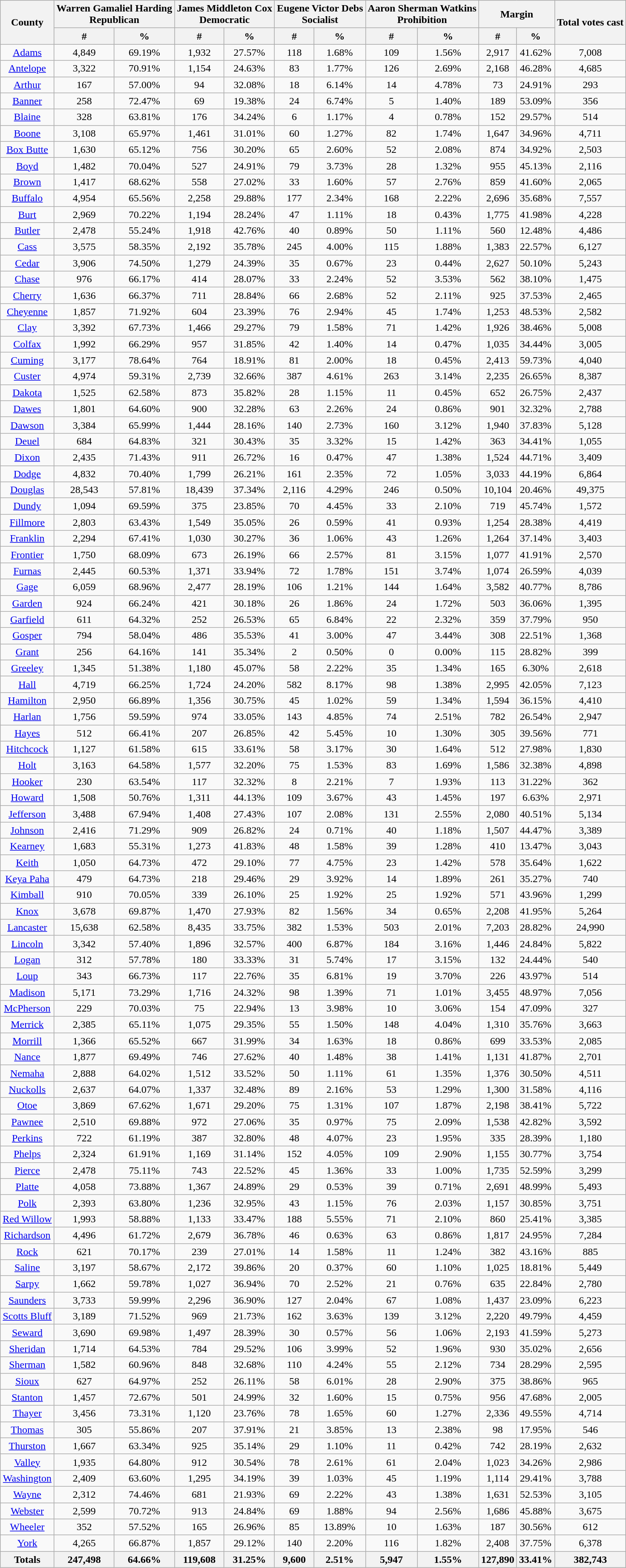<table class="wikitable sortable">
<tr>
<th rowspan="2">County</th>
<th colspan="2">Warren Gamaliel Harding<br>Republican</th>
<th colspan="2">James Middleton Cox<br>Democratic</th>
<th colspan="2">Eugene Victor Debs<br>Socialist</th>
<th colspan="2">Aaron Sherman Watkins<br>Prohibition</th>
<th colspan="2">Margin</th>
<th rowspan="2">Total votes cast</th>
</tr>
<tr bgcolor="lightgrey">
<th data-sort-type="number">#</th>
<th data-sort-type="number">%</th>
<th data-sort-type="number">#</th>
<th data-sort-type="number">%</th>
<th data-sort-type="number">#</th>
<th data-sort-type="number">%</th>
<th data-sort-type="number">#</th>
<th data-sort-type="number">%</th>
<th data-sort-type="number">#</th>
<th data-sort-type="number">%</th>
</tr>
<tr style="text-align:center;">
<td><a href='#'>Adams</a></td>
<td>4,849</td>
<td>69.19%</td>
<td>1,932</td>
<td>27.57%</td>
<td>118</td>
<td>1.68%</td>
<td>109</td>
<td>1.56%</td>
<td>2,917</td>
<td>41.62%</td>
<td>7,008</td>
</tr>
<tr style="text-align:center;">
<td><a href='#'>Antelope</a></td>
<td>3,322</td>
<td>70.91%</td>
<td>1,154</td>
<td>24.63%</td>
<td>83</td>
<td>1.77%</td>
<td>126</td>
<td>2.69%</td>
<td>2,168</td>
<td>46.28%</td>
<td>4,685</td>
</tr>
<tr style="text-align:center;">
<td><a href='#'>Arthur</a></td>
<td>167</td>
<td>57.00%</td>
<td>94</td>
<td>32.08%</td>
<td>18</td>
<td>6.14%</td>
<td>14</td>
<td>4.78%</td>
<td>73</td>
<td>24.91%</td>
<td>293</td>
</tr>
<tr style="text-align:center;">
<td><a href='#'>Banner</a></td>
<td>258</td>
<td>72.47%</td>
<td>69</td>
<td>19.38%</td>
<td>24</td>
<td>6.74%</td>
<td>5</td>
<td>1.40%</td>
<td>189</td>
<td>53.09%</td>
<td>356</td>
</tr>
<tr style="text-align:center;">
<td><a href='#'>Blaine</a></td>
<td>328</td>
<td>63.81%</td>
<td>176</td>
<td>34.24%</td>
<td>6</td>
<td>1.17%</td>
<td>4</td>
<td>0.78%</td>
<td>152</td>
<td>29.57%</td>
<td>514</td>
</tr>
<tr style="text-align:center;">
<td><a href='#'>Boone</a></td>
<td>3,108</td>
<td>65.97%</td>
<td>1,461</td>
<td>31.01%</td>
<td>60</td>
<td>1.27%</td>
<td>82</td>
<td>1.74%</td>
<td>1,647</td>
<td>34.96%</td>
<td>4,711</td>
</tr>
<tr style="text-align:center;">
<td><a href='#'>Box Butte</a></td>
<td>1,630</td>
<td>65.12%</td>
<td>756</td>
<td>30.20%</td>
<td>65</td>
<td>2.60%</td>
<td>52</td>
<td>2.08%</td>
<td>874</td>
<td>34.92%</td>
<td>2,503</td>
</tr>
<tr style="text-align:center;">
<td><a href='#'>Boyd</a></td>
<td>1,482</td>
<td>70.04%</td>
<td>527</td>
<td>24.91%</td>
<td>79</td>
<td>3.73%</td>
<td>28</td>
<td>1.32%</td>
<td>955</td>
<td>45.13%</td>
<td>2,116</td>
</tr>
<tr style="text-align:center;">
<td><a href='#'>Brown</a></td>
<td>1,417</td>
<td>68.62%</td>
<td>558</td>
<td>27.02%</td>
<td>33</td>
<td>1.60%</td>
<td>57</td>
<td>2.76%</td>
<td>859</td>
<td>41.60%</td>
<td>2,065</td>
</tr>
<tr style="text-align:center;">
<td><a href='#'>Buffalo</a></td>
<td>4,954</td>
<td>65.56%</td>
<td>2,258</td>
<td>29.88%</td>
<td>177</td>
<td>2.34%</td>
<td>168</td>
<td>2.22%</td>
<td>2,696</td>
<td>35.68%</td>
<td>7,557</td>
</tr>
<tr style="text-align:center;">
<td><a href='#'>Burt</a></td>
<td>2,969</td>
<td>70.22%</td>
<td>1,194</td>
<td>28.24%</td>
<td>47</td>
<td>1.11%</td>
<td>18</td>
<td>0.43%</td>
<td>1,775</td>
<td>41.98%</td>
<td>4,228</td>
</tr>
<tr style="text-align:center;">
<td><a href='#'>Butler</a></td>
<td>2,478</td>
<td>55.24%</td>
<td>1,918</td>
<td>42.76%</td>
<td>40</td>
<td>0.89%</td>
<td>50</td>
<td>1.11%</td>
<td>560</td>
<td>12.48%</td>
<td>4,486</td>
</tr>
<tr style="text-align:center;">
<td><a href='#'>Cass</a></td>
<td>3,575</td>
<td>58.35%</td>
<td>2,192</td>
<td>35.78%</td>
<td>245</td>
<td>4.00%</td>
<td>115</td>
<td>1.88%</td>
<td>1,383</td>
<td>22.57%</td>
<td>6,127</td>
</tr>
<tr style="text-align:center;">
<td><a href='#'>Cedar</a></td>
<td>3,906</td>
<td>74.50%</td>
<td>1,279</td>
<td>24.39%</td>
<td>35</td>
<td>0.67%</td>
<td>23</td>
<td>0.44%</td>
<td>2,627</td>
<td>50.10%</td>
<td>5,243</td>
</tr>
<tr style="text-align:center;">
<td><a href='#'>Chase</a></td>
<td>976</td>
<td>66.17%</td>
<td>414</td>
<td>28.07%</td>
<td>33</td>
<td>2.24%</td>
<td>52</td>
<td>3.53%</td>
<td>562</td>
<td>38.10%</td>
<td>1,475</td>
</tr>
<tr style="text-align:center;">
<td><a href='#'>Cherry</a></td>
<td>1,636</td>
<td>66.37%</td>
<td>711</td>
<td>28.84%</td>
<td>66</td>
<td>2.68%</td>
<td>52</td>
<td>2.11%</td>
<td>925</td>
<td>37.53%</td>
<td>2,465</td>
</tr>
<tr style="text-align:center;">
<td><a href='#'>Cheyenne</a></td>
<td>1,857</td>
<td>71.92%</td>
<td>604</td>
<td>23.39%</td>
<td>76</td>
<td>2.94%</td>
<td>45</td>
<td>1.74%</td>
<td>1,253</td>
<td>48.53%</td>
<td>2,582</td>
</tr>
<tr style="text-align:center;">
<td><a href='#'>Clay</a></td>
<td>3,392</td>
<td>67.73%</td>
<td>1,466</td>
<td>29.27%</td>
<td>79</td>
<td>1.58%</td>
<td>71</td>
<td>1.42%</td>
<td>1,926</td>
<td>38.46%</td>
<td>5,008</td>
</tr>
<tr style="text-align:center;">
<td><a href='#'>Colfax</a></td>
<td>1,992</td>
<td>66.29%</td>
<td>957</td>
<td>31.85%</td>
<td>42</td>
<td>1.40%</td>
<td>14</td>
<td>0.47%</td>
<td>1,035</td>
<td>34.44%</td>
<td>3,005</td>
</tr>
<tr style="text-align:center;">
<td><a href='#'>Cuming</a></td>
<td>3,177</td>
<td>78.64%</td>
<td>764</td>
<td>18.91%</td>
<td>81</td>
<td>2.00%</td>
<td>18</td>
<td>0.45%</td>
<td>2,413</td>
<td>59.73%</td>
<td>4,040</td>
</tr>
<tr style="text-align:center;">
<td><a href='#'>Custer</a></td>
<td>4,974</td>
<td>59.31%</td>
<td>2,739</td>
<td>32.66%</td>
<td>387</td>
<td>4.61%</td>
<td>263</td>
<td>3.14%</td>
<td>2,235</td>
<td>26.65%</td>
<td>8,387</td>
</tr>
<tr style="text-align:center;">
<td><a href='#'>Dakota</a></td>
<td>1,525</td>
<td>62.58%</td>
<td>873</td>
<td>35.82%</td>
<td>28</td>
<td>1.15%</td>
<td>11</td>
<td>0.45%</td>
<td>652</td>
<td>26.75%</td>
<td>2,437</td>
</tr>
<tr style="text-align:center;">
<td><a href='#'>Dawes</a></td>
<td>1,801</td>
<td>64.60%</td>
<td>900</td>
<td>32.28%</td>
<td>63</td>
<td>2.26%</td>
<td>24</td>
<td>0.86%</td>
<td>901</td>
<td>32.32%</td>
<td>2,788</td>
</tr>
<tr style="text-align:center;">
<td><a href='#'>Dawson</a></td>
<td>3,384</td>
<td>65.99%</td>
<td>1,444</td>
<td>28.16%</td>
<td>140</td>
<td>2.73%</td>
<td>160</td>
<td>3.12%</td>
<td>1,940</td>
<td>37.83%</td>
<td>5,128</td>
</tr>
<tr style="text-align:center;">
<td><a href='#'>Deuel</a></td>
<td>684</td>
<td>64.83%</td>
<td>321</td>
<td>30.43%</td>
<td>35</td>
<td>3.32%</td>
<td>15</td>
<td>1.42%</td>
<td>363</td>
<td>34.41%</td>
<td>1,055</td>
</tr>
<tr style="text-align:center;">
<td><a href='#'>Dixon</a></td>
<td>2,435</td>
<td>71.43%</td>
<td>911</td>
<td>26.72%</td>
<td>16</td>
<td>0.47%</td>
<td>47</td>
<td>1.38%</td>
<td>1,524</td>
<td>44.71%</td>
<td>3,409</td>
</tr>
<tr style="text-align:center;">
<td><a href='#'>Dodge</a></td>
<td>4,832</td>
<td>70.40%</td>
<td>1,799</td>
<td>26.21%</td>
<td>161</td>
<td>2.35%</td>
<td>72</td>
<td>1.05%</td>
<td>3,033</td>
<td>44.19%</td>
<td>6,864</td>
</tr>
<tr style="text-align:center;">
<td><a href='#'>Douglas</a></td>
<td>28,543</td>
<td>57.81%</td>
<td>18,439</td>
<td>37.34%</td>
<td>2,116</td>
<td>4.29%</td>
<td>246</td>
<td>0.50%</td>
<td>10,104</td>
<td>20.46%</td>
<td>49,375</td>
</tr>
<tr style="text-align:center;">
<td><a href='#'>Dundy</a></td>
<td>1,094</td>
<td>69.59%</td>
<td>375</td>
<td>23.85%</td>
<td>70</td>
<td>4.45%</td>
<td>33</td>
<td>2.10%</td>
<td>719</td>
<td>45.74%</td>
<td>1,572</td>
</tr>
<tr style="text-align:center;">
<td><a href='#'>Fillmore</a></td>
<td>2,803</td>
<td>63.43%</td>
<td>1,549</td>
<td>35.05%</td>
<td>26</td>
<td>0.59%</td>
<td>41</td>
<td>0.93%</td>
<td>1,254</td>
<td>28.38%</td>
<td>4,419</td>
</tr>
<tr style="text-align:center;">
<td><a href='#'>Franklin</a></td>
<td>2,294</td>
<td>67.41%</td>
<td>1,030</td>
<td>30.27%</td>
<td>36</td>
<td>1.06%</td>
<td>43</td>
<td>1.26%</td>
<td>1,264</td>
<td>37.14%</td>
<td>3,403</td>
</tr>
<tr style="text-align:center;">
<td><a href='#'>Frontier</a></td>
<td>1,750</td>
<td>68.09%</td>
<td>673</td>
<td>26.19%</td>
<td>66</td>
<td>2.57%</td>
<td>81</td>
<td>3.15%</td>
<td>1,077</td>
<td>41.91%</td>
<td>2,570</td>
</tr>
<tr style="text-align:center;">
<td><a href='#'>Furnas</a></td>
<td>2,445</td>
<td>60.53%</td>
<td>1,371</td>
<td>33.94%</td>
<td>72</td>
<td>1.78%</td>
<td>151</td>
<td>3.74%</td>
<td>1,074</td>
<td>26.59%</td>
<td>4,039</td>
</tr>
<tr style="text-align:center;">
<td><a href='#'>Gage</a></td>
<td>6,059</td>
<td>68.96%</td>
<td>2,477</td>
<td>28.19%</td>
<td>106</td>
<td>1.21%</td>
<td>144</td>
<td>1.64%</td>
<td>3,582</td>
<td>40.77%</td>
<td>8,786</td>
</tr>
<tr style="text-align:center;">
<td><a href='#'>Garden</a></td>
<td>924</td>
<td>66.24%</td>
<td>421</td>
<td>30.18%</td>
<td>26</td>
<td>1.86%</td>
<td>24</td>
<td>1.72%</td>
<td>503</td>
<td>36.06%</td>
<td>1,395</td>
</tr>
<tr style="text-align:center;">
<td><a href='#'>Garfield</a></td>
<td>611</td>
<td>64.32%</td>
<td>252</td>
<td>26.53%</td>
<td>65</td>
<td>6.84%</td>
<td>22</td>
<td>2.32%</td>
<td>359</td>
<td>37.79%</td>
<td>950</td>
</tr>
<tr style="text-align:center;">
<td><a href='#'>Gosper</a></td>
<td>794</td>
<td>58.04%</td>
<td>486</td>
<td>35.53%</td>
<td>41</td>
<td>3.00%</td>
<td>47</td>
<td>3.44%</td>
<td>308</td>
<td>22.51%</td>
<td>1,368</td>
</tr>
<tr style="text-align:center;">
<td><a href='#'>Grant</a></td>
<td>256</td>
<td>64.16%</td>
<td>141</td>
<td>35.34%</td>
<td>2</td>
<td>0.50%</td>
<td>0</td>
<td>0.00%</td>
<td>115</td>
<td>28.82%</td>
<td>399</td>
</tr>
<tr style="text-align:center;">
<td><a href='#'>Greeley</a></td>
<td>1,345</td>
<td>51.38%</td>
<td>1,180</td>
<td>45.07%</td>
<td>58</td>
<td>2.22%</td>
<td>35</td>
<td>1.34%</td>
<td>165</td>
<td>6.30%</td>
<td>2,618</td>
</tr>
<tr style="text-align:center;">
<td><a href='#'>Hall</a></td>
<td>4,719</td>
<td>66.25%</td>
<td>1,724</td>
<td>24.20%</td>
<td>582</td>
<td>8.17%</td>
<td>98</td>
<td>1.38%</td>
<td>2,995</td>
<td>42.05%</td>
<td>7,123</td>
</tr>
<tr style="text-align:center;">
<td><a href='#'>Hamilton</a></td>
<td>2,950</td>
<td>66.89%</td>
<td>1,356</td>
<td>30.75%</td>
<td>45</td>
<td>1.02%</td>
<td>59</td>
<td>1.34%</td>
<td>1,594</td>
<td>36.15%</td>
<td>4,410</td>
</tr>
<tr style="text-align:center;">
<td><a href='#'>Harlan</a></td>
<td>1,756</td>
<td>59.59%</td>
<td>974</td>
<td>33.05%</td>
<td>143</td>
<td>4.85%</td>
<td>74</td>
<td>2.51%</td>
<td>782</td>
<td>26.54%</td>
<td>2,947</td>
</tr>
<tr style="text-align:center;">
<td><a href='#'>Hayes</a></td>
<td>512</td>
<td>66.41%</td>
<td>207</td>
<td>26.85%</td>
<td>42</td>
<td>5.45%</td>
<td>10</td>
<td>1.30%</td>
<td>305</td>
<td>39.56%</td>
<td>771</td>
</tr>
<tr style="text-align:center;">
<td><a href='#'>Hitchcock</a></td>
<td>1,127</td>
<td>61.58%</td>
<td>615</td>
<td>33.61%</td>
<td>58</td>
<td>3.17%</td>
<td>30</td>
<td>1.64%</td>
<td>512</td>
<td>27.98%</td>
<td>1,830</td>
</tr>
<tr style="text-align:center;">
<td><a href='#'>Holt</a></td>
<td>3,163</td>
<td>64.58%</td>
<td>1,577</td>
<td>32.20%</td>
<td>75</td>
<td>1.53%</td>
<td>83</td>
<td>1.69%</td>
<td>1,586</td>
<td>32.38%</td>
<td>4,898</td>
</tr>
<tr style="text-align:center;">
<td><a href='#'>Hooker</a></td>
<td>230</td>
<td>63.54%</td>
<td>117</td>
<td>32.32%</td>
<td>8</td>
<td>2.21%</td>
<td>7</td>
<td>1.93%</td>
<td>113</td>
<td>31.22%</td>
<td>362</td>
</tr>
<tr style="text-align:center;">
<td><a href='#'>Howard</a></td>
<td>1,508</td>
<td>50.76%</td>
<td>1,311</td>
<td>44.13%</td>
<td>109</td>
<td>3.67%</td>
<td>43</td>
<td>1.45%</td>
<td>197</td>
<td>6.63%</td>
<td>2,971</td>
</tr>
<tr style="text-align:center;">
<td><a href='#'>Jefferson</a></td>
<td>3,488</td>
<td>67.94%</td>
<td>1,408</td>
<td>27.43%</td>
<td>107</td>
<td>2.08%</td>
<td>131</td>
<td>2.55%</td>
<td>2,080</td>
<td>40.51%</td>
<td>5,134</td>
</tr>
<tr style="text-align:center;">
<td><a href='#'>Johnson</a></td>
<td>2,416</td>
<td>71.29%</td>
<td>909</td>
<td>26.82%</td>
<td>24</td>
<td>0.71%</td>
<td>40</td>
<td>1.18%</td>
<td>1,507</td>
<td>44.47%</td>
<td>3,389</td>
</tr>
<tr style="text-align:center;">
<td><a href='#'>Kearney</a></td>
<td>1,683</td>
<td>55.31%</td>
<td>1,273</td>
<td>41.83%</td>
<td>48</td>
<td>1.58%</td>
<td>39</td>
<td>1.28%</td>
<td>410</td>
<td>13.47%</td>
<td>3,043</td>
</tr>
<tr style="text-align:center;">
<td><a href='#'>Keith</a></td>
<td>1,050</td>
<td>64.73%</td>
<td>472</td>
<td>29.10%</td>
<td>77</td>
<td>4.75%</td>
<td>23</td>
<td>1.42%</td>
<td>578</td>
<td>35.64%</td>
<td>1,622</td>
</tr>
<tr style="text-align:center;">
<td><a href='#'>Keya Paha</a></td>
<td>479</td>
<td>64.73%</td>
<td>218</td>
<td>29.46%</td>
<td>29</td>
<td>3.92%</td>
<td>14</td>
<td>1.89%</td>
<td>261</td>
<td>35.27%</td>
<td>740</td>
</tr>
<tr style="text-align:center;">
<td><a href='#'>Kimball</a></td>
<td>910</td>
<td>70.05%</td>
<td>339</td>
<td>26.10%</td>
<td>25</td>
<td>1.92%</td>
<td>25</td>
<td>1.92%</td>
<td>571</td>
<td>43.96%</td>
<td>1,299</td>
</tr>
<tr style="text-align:center;">
<td><a href='#'>Knox</a></td>
<td>3,678</td>
<td>69.87%</td>
<td>1,470</td>
<td>27.93%</td>
<td>82</td>
<td>1.56%</td>
<td>34</td>
<td>0.65%</td>
<td>2,208</td>
<td>41.95%</td>
<td>5,264</td>
</tr>
<tr style="text-align:center;">
<td><a href='#'>Lancaster</a></td>
<td>15,638</td>
<td>62.58%</td>
<td>8,435</td>
<td>33.75%</td>
<td>382</td>
<td>1.53%</td>
<td>503</td>
<td>2.01%</td>
<td>7,203</td>
<td>28.82%</td>
<td>24,990</td>
</tr>
<tr style="text-align:center;">
<td><a href='#'>Lincoln</a></td>
<td>3,342</td>
<td>57.40%</td>
<td>1,896</td>
<td>32.57%</td>
<td>400</td>
<td>6.87%</td>
<td>184</td>
<td>3.16%</td>
<td>1,446</td>
<td>24.84%</td>
<td>5,822</td>
</tr>
<tr style="text-align:center;">
<td><a href='#'>Logan</a></td>
<td>312</td>
<td>57.78%</td>
<td>180</td>
<td>33.33%</td>
<td>31</td>
<td>5.74%</td>
<td>17</td>
<td>3.15%</td>
<td>132</td>
<td>24.44%</td>
<td>540</td>
</tr>
<tr style="text-align:center;">
<td><a href='#'>Loup</a></td>
<td>343</td>
<td>66.73%</td>
<td>117</td>
<td>22.76%</td>
<td>35</td>
<td>6.81%</td>
<td>19</td>
<td>3.70%</td>
<td>226</td>
<td>43.97%</td>
<td>514</td>
</tr>
<tr style="text-align:center;">
<td><a href='#'>Madison</a></td>
<td>5,171</td>
<td>73.29%</td>
<td>1,716</td>
<td>24.32%</td>
<td>98</td>
<td>1.39%</td>
<td>71</td>
<td>1.01%</td>
<td>3,455</td>
<td>48.97%</td>
<td>7,056</td>
</tr>
<tr style="text-align:center;">
<td><a href='#'>McPherson</a></td>
<td>229</td>
<td>70.03%</td>
<td>75</td>
<td>22.94%</td>
<td>13</td>
<td>3.98%</td>
<td>10</td>
<td>3.06%</td>
<td>154</td>
<td>47.09%</td>
<td>327</td>
</tr>
<tr style="text-align:center;">
<td><a href='#'>Merrick</a></td>
<td>2,385</td>
<td>65.11%</td>
<td>1,075</td>
<td>29.35%</td>
<td>55</td>
<td>1.50%</td>
<td>148</td>
<td>4.04%</td>
<td>1,310</td>
<td>35.76%</td>
<td>3,663</td>
</tr>
<tr style="text-align:center;">
<td><a href='#'>Morrill</a></td>
<td>1,366</td>
<td>65.52%</td>
<td>667</td>
<td>31.99%</td>
<td>34</td>
<td>1.63%</td>
<td>18</td>
<td>0.86%</td>
<td>699</td>
<td>33.53%</td>
<td>2,085</td>
</tr>
<tr style="text-align:center;">
<td><a href='#'>Nance</a></td>
<td>1,877</td>
<td>69.49%</td>
<td>746</td>
<td>27.62%</td>
<td>40</td>
<td>1.48%</td>
<td>38</td>
<td>1.41%</td>
<td>1,131</td>
<td>41.87%</td>
<td>2,701</td>
</tr>
<tr style="text-align:center;">
<td><a href='#'>Nemaha</a></td>
<td>2,888</td>
<td>64.02%</td>
<td>1,512</td>
<td>33.52%</td>
<td>50</td>
<td>1.11%</td>
<td>61</td>
<td>1.35%</td>
<td>1,376</td>
<td>30.50%</td>
<td>4,511</td>
</tr>
<tr style="text-align:center;">
<td><a href='#'>Nuckolls</a></td>
<td>2,637</td>
<td>64.07%</td>
<td>1,337</td>
<td>32.48%</td>
<td>89</td>
<td>2.16%</td>
<td>53</td>
<td>1.29%</td>
<td>1,300</td>
<td>31.58%</td>
<td>4,116</td>
</tr>
<tr style="text-align:center;">
<td><a href='#'>Otoe</a></td>
<td>3,869</td>
<td>67.62%</td>
<td>1,671</td>
<td>29.20%</td>
<td>75</td>
<td>1.31%</td>
<td>107</td>
<td>1.87%</td>
<td>2,198</td>
<td>38.41%</td>
<td>5,722</td>
</tr>
<tr style="text-align:center;">
<td><a href='#'>Pawnee</a></td>
<td>2,510</td>
<td>69.88%</td>
<td>972</td>
<td>27.06%</td>
<td>35</td>
<td>0.97%</td>
<td>75</td>
<td>2.09%</td>
<td>1,538</td>
<td>42.82%</td>
<td>3,592</td>
</tr>
<tr style="text-align:center;">
<td><a href='#'>Perkins</a></td>
<td>722</td>
<td>61.19%</td>
<td>387</td>
<td>32.80%</td>
<td>48</td>
<td>4.07%</td>
<td>23</td>
<td>1.95%</td>
<td>335</td>
<td>28.39%</td>
<td>1,180</td>
</tr>
<tr style="text-align:center;">
<td><a href='#'>Phelps</a></td>
<td>2,324</td>
<td>61.91%</td>
<td>1,169</td>
<td>31.14%</td>
<td>152</td>
<td>4.05%</td>
<td>109</td>
<td>2.90%</td>
<td>1,155</td>
<td>30.77%</td>
<td>3,754</td>
</tr>
<tr style="text-align:center;">
<td><a href='#'>Pierce</a></td>
<td>2,478</td>
<td>75.11%</td>
<td>743</td>
<td>22.52%</td>
<td>45</td>
<td>1.36%</td>
<td>33</td>
<td>1.00%</td>
<td>1,735</td>
<td>52.59%</td>
<td>3,299</td>
</tr>
<tr style="text-align:center;">
<td><a href='#'>Platte</a></td>
<td>4,058</td>
<td>73.88%</td>
<td>1,367</td>
<td>24.89%</td>
<td>29</td>
<td>0.53%</td>
<td>39</td>
<td>0.71%</td>
<td>2,691</td>
<td>48.99%</td>
<td>5,493</td>
</tr>
<tr style="text-align:center;">
<td><a href='#'>Polk</a></td>
<td>2,393</td>
<td>63.80%</td>
<td>1,236</td>
<td>32.95%</td>
<td>43</td>
<td>1.15%</td>
<td>76</td>
<td>2.03%</td>
<td>1,157</td>
<td>30.85%</td>
<td>3,751</td>
</tr>
<tr style="text-align:center;">
<td><a href='#'>Red Willow</a></td>
<td>1,993</td>
<td>58.88%</td>
<td>1,133</td>
<td>33.47%</td>
<td>188</td>
<td>5.55%</td>
<td>71</td>
<td>2.10%</td>
<td>860</td>
<td>25.41%</td>
<td>3,385</td>
</tr>
<tr style="text-align:center;">
<td><a href='#'>Richardson</a></td>
<td>4,496</td>
<td>61.72%</td>
<td>2,679</td>
<td>36.78%</td>
<td>46</td>
<td>0.63%</td>
<td>63</td>
<td>0.86%</td>
<td>1,817</td>
<td>24.95%</td>
<td>7,284</td>
</tr>
<tr style="text-align:center;">
<td><a href='#'>Rock</a></td>
<td>621</td>
<td>70.17%</td>
<td>239</td>
<td>27.01%</td>
<td>14</td>
<td>1.58%</td>
<td>11</td>
<td>1.24%</td>
<td>382</td>
<td>43.16%</td>
<td>885</td>
</tr>
<tr style="text-align:center;">
<td><a href='#'>Saline</a></td>
<td>3,197</td>
<td>58.67%</td>
<td>2,172</td>
<td>39.86%</td>
<td>20</td>
<td>0.37%</td>
<td>60</td>
<td>1.10%</td>
<td>1,025</td>
<td>18.81%</td>
<td>5,449</td>
</tr>
<tr style="text-align:center;">
<td><a href='#'>Sarpy</a></td>
<td>1,662</td>
<td>59.78%</td>
<td>1,027</td>
<td>36.94%</td>
<td>70</td>
<td>2.52%</td>
<td>21</td>
<td>0.76%</td>
<td>635</td>
<td>22.84%</td>
<td>2,780</td>
</tr>
<tr style="text-align:center;">
<td><a href='#'>Saunders</a></td>
<td>3,733</td>
<td>59.99%</td>
<td>2,296</td>
<td>36.90%</td>
<td>127</td>
<td>2.04%</td>
<td>67</td>
<td>1.08%</td>
<td>1,437</td>
<td>23.09%</td>
<td>6,223</td>
</tr>
<tr style="text-align:center;">
<td><a href='#'>Scotts Bluff</a></td>
<td>3,189</td>
<td>71.52%</td>
<td>969</td>
<td>21.73%</td>
<td>162</td>
<td>3.63%</td>
<td>139</td>
<td>3.12%</td>
<td>2,220</td>
<td>49.79%</td>
<td>4,459</td>
</tr>
<tr style="text-align:center;">
<td><a href='#'>Seward</a></td>
<td>3,690</td>
<td>69.98%</td>
<td>1,497</td>
<td>28.39%</td>
<td>30</td>
<td>0.57%</td>
<td>56</td>
<td>1.06%</td>
<td>2,193</td>
<td>41.59%</td>
<td>5,273</td>
</tr>
<tr style="text-align:center;">
<td><a href='#'>Sheridan</a></td>
<td>1,714</td>
<td>64.53%</td>
<td>784</td>
<td>29.52%</td>
<td>106</td>
<td>3.99%</td>
<td>52</td>
<td>1.96%</td>
<td>930</td>
<td>35.02%</td>
<td>2,656</td>
</tr>
<tr style="text-align:center;">
<td><a href='#'>Sherman</a></td>
<td>1,582</td>
<td>60.96%</td>
<td>848</td>
<td>32.68%</td>
<td>110</td>
<td>4.24%</td>
<td>55</td>
<td>2.12%</td>
<td>734</td>
<td>28.29%</td>
<td>2,595</td>
</tr>
<tr style="text-align:center;">
<td><a href='#'>Sioux</a></td>
<td>627</td>
<td>64.97%</td>
<td>252</td>
<td>26.11%</td>
<td>58</td>
<td>6.01%</td>
<td>28</td>
<td>2.90%</td>
<td>375</td>
<td>38.86%</td>
<td>965</td>
</tr>
<tr style="text-align:center;">
<td><a href='#'>Stanton</a></td>
<td>1,457</td>
<td>72.67%</td>
<td>501</td>
<td>24.99%</td>
<td>32</td>
<td>1.60%</td>
<td>15</td>
<td>0.75%</td>
<td>956</td>
<td>47.68%</td>
<td>2,005</td>
</tr>
<tr style="text-align:center;">
<td><a href='#'>Thayer</a></td>
<td>3,456</td>
<td>73.31%</td>
<td>1,120</td>
<td>23.76%</td>
<td>78</td>
<td>1.65%</td>
<td>60</td>
<td>1.27%</td>
<td>2,336</td>
<td>49.55%</td>
<td>4,714</td>
</tr>
<tr style="text-align:center;">
<td><a href='#'>Thomas</a></td>
<td>305</td>
<td>55.86%</td>
<td>207</td>
<td>37.91%</td>
<td>21</td>
<td>3.85%</td>
<td>13</td>
<td>2.38%</td>
<td>98</td>
<td>17.95%</td>
<td>546</td>
</tr>
<tr style="text-align:center;">
<td><a href='#'>Thurston</a></td>
<td>1,667</td>
<td>63.34%</td>
<td>925</td>
<td>35.14%</td>
<td>29</td>
<td>1.10%</td>
<td>11</td>
<td>0.42%</td>
<td>742</td>
<td>28.19%</td>
<td>2,632</td>
</tr>
<tr style="text-align:center;">
<td><a href='#'>Valley</a></td>
<td>1,935</td>
<td>64.80%</td>
<td>912</td>
<td>30.54%</td>
<td>78</td>
<td>2.61%</td>
<td>61</td>
<td>2.04%</td>
<td>1,023</td>
<td>34.26%</td>
<td>2,986</td>
</tr>
<tr style="text-align:center;">
<td><a href='#'>Washington</a></td>
<td>2,409</td>
<td>63.60%</td>
<td>1,295</td>
<td>34.19%</td>
<td>39</td>
<td>1.03%</td>
<td>45</td>
<td>1.19%</td>
<td>1,114</td>
<td>29.41%</td>
<td>3,788</td>
</tr>
<tr style="text-align:center;">
<td><a href='#'>Wayne</a></td>
<td>2,312</td>
<td>74.46%</td>
<td>681</td>
<td>21.93%</td>
<td>69</td>
<td>2.22%</td>
<td>43</td>
<td>1.38%</td>
<td>1,631</td>
<td>52.53%</td>
<td>3,105</td>
</tr>
<tr style="text-align:center;">
<td><a href='#'>Webster</a></td>
<td>2,599</td>
<td>70.72%</td>
<td>913</td>
<td>24.84%</td>
<td>69</td>
<td>1.88%</td>
<td>94</td>
<td>2.56%</td>
<td>1,686</td>
<td>45.88%</td>
<td>3,675</td>
</tr>
<tr style="text-align:center;">
<td><a href='#'>Wheeler</a></td>
<td>352</td>
<td>57.52%</td>
<td>165</td>
<td>26.96%</td>
<td>85</td>
<td>13.89%</td>
<td>10</td>
<td>1.63%</td>
<td>187</td>
<td>30.56%</td>
<td>612</td>
</tr>
<tr style="text-align:center;">
<td><a href='#'>York</a></td>
<td>4,265</td>
<td>66.87%</td>
<td>1,857</td>
<td>29.12%</td>
<td>140</td>
<td>2.20%</td>
<td>116</td>
<td>1.82%</td>
<td>2,408</td>
<td>37.75%</td>
<td>6,378</td>
</tr>
<tr style="text-align:center;">
<th>Totals</th>
<th>247,498</th>
<th>64.66%</th>
<th>119,608</th>
<th>31.25%</th>
<th>9,600</th>
<th>2.51%</th>
<th>5,947</th>
<th>1.55%</th>
<th>127,890</th>
<th>33.41%</th>
<th>382,743</th>
</tr>
</table>
